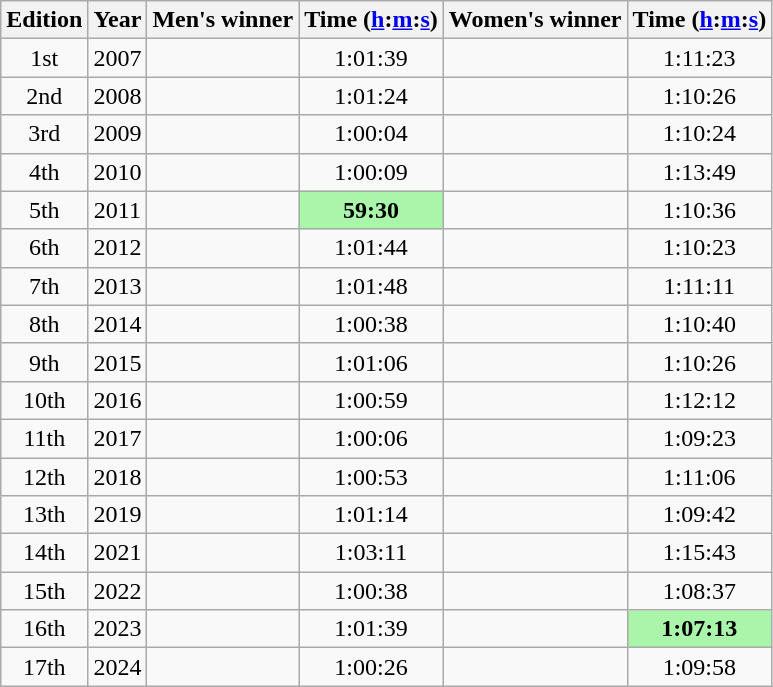<table class="wikitable sortable" style="text-align:center">
<tr>
<th class=unsortable>Edition</th>
<th>Year</th>
<th class=unsortable>Men's winner</th>
<th>Time (<a href='#'>h</a>:<a href='#'>m</a>:<a href='#'>s</a>)</th>
<th class=unsortable>Women's winner</th>
<th>Time (<a href='#'>h</a>:<a href='#'>m</a>:<a href='#'>s</a>)</th>
</tr>
<tr>
<td>1st</td>
<td>2007</td>
<td align=left></td>
<td>1:01:39</td>
<td align=left></td>
<td>1:11:23</td>
</tr>
<tr>
<td>2nd</td>
<td>2008</td>
<td align=left></td>
<td>1:01:24</td>
<td align=left></td>
<td>1:10:26</td>
</tr>
<tr>
<td>3rd</td>
<td>2009</td>
<td align=left></td>
<td>1:00:04</td>
<td align=left></td>
<td>1:10:24</td>
</tr>
<tr>
<td>4th</td>
<td>2010</td>
<td align=left></td>
<td>1:00:09</td>
<td align=left></td>
<td>1:13:49</td>
</tr>
<tr>
<td>5th</td>
<td>2011</td>
<td align=left></td>
<td bgcolor=#A9F5A9><strong>59:30</strong></td>
<td align=left></td>
<td>1:10:36</td>
</tr>
<tr>
<td>6th</td>
<td>2012</td>
<td align=left></td>
<td>1:01:44</td>
<td align=left></td>
<td>1:10:23</td>
</tr>
<tr>
<td>7th</td>
<td>2013</td>
<td align=left></td>
<td>1:01:48</td>
<td align=left></td>
<td>1:11:11</td>
</tr>
<tr>
<td>8th</td>
<td>2014</td>
<td align=left></td>
<td>1:00:38</td>
<td align=left></td>
<td>1:10:40</td>
</tr>
<tr>
<td>9th</td>
<td>2015</td>
<td align=left></td>
<td>1:01:06</td>
<td align=left></td>
<td>1:10:26</td>
</tr>
<tr>
<td>10th</td>
<td>2016</td>
<td align=left></td>
<td>1:00:59</td>
<td align=left></td>
<td>1:12:12</td>
</tr>
<tr>
<td>11th</td>
<td>2017</td>
<td align=left></td>
<td>1:00:06</td>
<td align=left></td>
<td>1:09:23</td>
</tr>
<tr>
<td>12th</td>
<td>2018</td>
<td align=left></td>
<td>1:00:53</td>
<td align=left></td>
<td>1:11:06</td>
</tr>
<tr>
<td>13th</td>
<td>2019</td>
<td align=left></td>
<td>1:01:14</td>
<td align=left></td>
<td>1:09:42</td>
</tr>
<tr>
<td>14th</td>
<td>2021</td>
<td align=left></td>
<td>1:03:11</td>
<td align=left></td>
<td>1:15:43</td>
</tr>
<tr>
<td>15th</td>
<td>2022</td>
<td align=left></td>
<td>1:00:38</td>
<td align=left></td>
<td>1:08:37</td>
</tr>
<tr>
<td>16th</td>
<td>2023</td>
<td align=left></td>
<td>1:01:39</td>
<td align=left></td>
<td bgcolor=#A9F5A9><strong>1:07:13</strong></td>
</tr>
<tr>
<td>17th</td>
<td>2024</td>
<td align=left></td>
<td>1:00:26</td>
<td align=left></td>
<td>1:09:58</td>
</tr>
</table>
